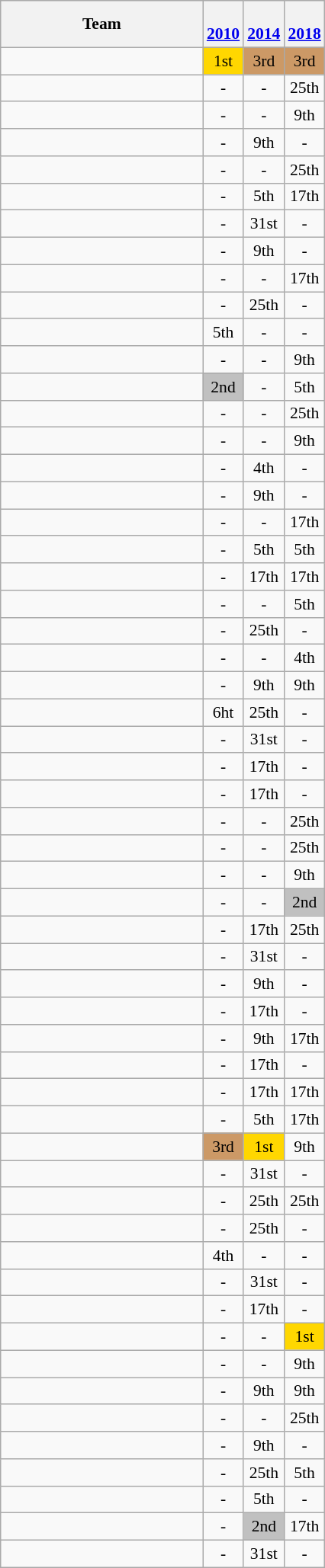<table class=wikitable style="text-align:center; font-size:90%">
<tr>
<th width=170>Team</th>
<th><br><a href='#'>2010</a></th>
<th><br><a href='#'>2014</a></th>
<th><br><a href='#'>2018</a></th>
</tr>
<tr>
<td align=left></td>
<td bgcolor="gold">1st</td>
<td bgcolor="cc9966">3rd</td>
<td bgcolor=cc9966>3rd</td>
</tr>
<tr>
<td align=left></td>
<td>-</td>
<td>-</td>
<td>25th</td>
</tr>
<tr>
<td align=left></td>
<td>-</td>
<td>-</td>
<td>9th</td>
</tr>
<tr>
<td align=left></td>
<td>-</td>
<td>9th</td>
<td>-</td>
</tr>
<tr>
<td align=left></td>
<td>-</td>
<td>-</td>
<td>25th</td>
</tr>
<tr>
<td align=left></td>
<td>-</td>
<td>5th</td>
<td>17th</td>
</tr>
<tr>
<td align=left></td>
<td>-</td>
<td>31st</td>
<td>-</td>
</tr>
<tr>
<td align=left></td>
<td>-</td>
<td>9th</td>
<td>-</td>
</tr>
<tr>
<td align=left></td>
<td>-</td>
<td>-</td>
<td>17th</td>
</tr>
<tr>
<td align=left></td>
<td>-</td>
<td>25th</td>
<td>-</td>
</tr>
<tr>
<td align=left></td>
<td>5th</td>
<td>-</td>
<td>-</td>
</tr>
<tr>
<td align="left"></td>
<td>-</td>
<td>-</td>
<td>9th</td>
</tr>
<tr>
<td align="left"></td>
<td bgcolor="silver">2nd</td>
<td>-</td>
<td>5th</td>
</tr>
<tr>
<td align="left"></td>
<td>-</td>
<td>-</td>
<td>25th</td>
</tr>
<tr>
<td align="left"></td>
<td>-</td>
<td>-</td>
<td>9th</td>
</tr>
<tr>
<td align="left"></td>
<td>-</td>
<td>4th</td>
<td>-</td>
</tr>
<tr>
<td align="left"></td>
<td>-</td>
<td>9th</td>
<td>-</td>
</tr>
<tr>
<td align="left"></td>
<td>-</td>
<td>-</td>
<td>17th</td>
</tr>
<tr>
<td align="left"></td>
<td>-</td>
<td>5th</td>
<td>5th</td>
</tr>
<tr>
<td align="left"></td>
<td>-</td>
<td>17th</td>
<td>17th</td>
</tr>
<tr>
<td align="left"></td>
<td>-</td>
<td>-</td>
<td>5th</td>
</tr>
<tr>
<td align="left"></td>
<td>-</td>
<td>25th</td>
<td>-</td>
</tr>
<tr>
<td align="left"></td>
<td>-</td>
<td>-</td>
<td>4th</td>
</tr>
<tr>
<td align="left"></td>
<td>-</td>
<td>9th</td>
<td>9th</td>
</tr>
<tr>
<td align="left"></td>
<td>6ht</td>
<td>25th</td>
<td>-</td>
</tr>
<tr>
<td align="left"></td>
<td>-</td>
<td>31st</td>
<td>-</td>
</tr>
<tr>
<td align="left"></td>
<td>-</td>
<td>17th</td>
<td>-</td>
</tr>
<tr>
<td align="left"></td>
<td>-</td>
<td>17th</td>
<td>-</td>
</tr>
<tr>
<td align="left"></td>
<td>-</td>
<td>-</td>
<td>25th</td>
</tr>
<tr>
<td align="left"></td>
<td>-</td>
<td>-</td>
<td>25th</td>
</tr>
<tr>
<td align="left"></td>
<td>-</td>
<td>-</td>
<td>9th</td>
</tr>
<tr>
<td align="left"></td>
<td>-</td>
<td>-</td>
<td bgcolor="silver">2nd</td>
</tr>
<tr>
<td align="left"></td>
<td>-</td>
<td>17th</td>
<td>25th</td>
</tr>
<tr>
<td align="left"></td>
<td>-</td>
<td>31st</td>
<td>-</td>
</tr>
<tr>
<td align="left"></td>
<td>-</td>
<td>9th</td>
<td>-</td>
</tr>
<tr>
<td align="left"></td>
<td>-</td>
<td>17th</td>
<td>-</td>
</tr>
<tr>
<td align="left"></td>
<td>-</td>
<td>9th</td>
<td>17th</td>
</tr>
<tr>
<td align="left"></td>
<td>-</td>
<td>17th</td>
<td>-</td>
</tr>
<tr>
<td align="left"></td>
<td>-</td>
<td>17th</td>
<td>17th</td>
</tr>
<tr>
<td align="left"></td>
<td>-</td>
<td>5th</td>
<td>17th</td>
</tr>
<tr>
<td align="left"></td>
<td bgcolor="cc9966">3rd</td>
<td bgcolor="gold">1st</td>
<td>9th</td>
</tr>
<tr>
<td align="left"></td>
<td>-</td>
<td>31st</td>
<td>-</td>
</tr>
<tr>
<td align="left"></td>
<td>-</td>
<td>25th</td>
<td>25th</td>
</tr>
<tr>
<td align="left"></td>
<td>-</td>
<td>25th</td>
<td>-</td>
</tr>
<tr>
<td align=left></td>
<td>4th</td>
<td>-</td>
<td>-</td>
</tr>
<tr>
<td align="left"></td>
<td>-</td>
<td>31st</td>
<td>-</td>
</tr>
<tr>
<td align="left"></td>
<td>-</td>
<td>17th</td>
<td>-</td>
</tr>
<tr>
<td align="left"></td>
<td>-</td>
<td>-</td>
<td bgcolor="gold">1st</td>
</tr>
<tr>
<td align="left"></td>
<td>-</td>
<td>-</td>
<td>9th</td>
</tr>
<tr>
<td align="left"></td>
<td>-</td>
<td>9th</td>
<td>9th</td>
</tr>
<tr>
<td align="left"></td>
<td>-</td>
<td>-</td>
<td>25th</td>
</tr>
<tr>
<td align="left"></td>
<td>-</td>
<td>9th</td>
<td>-</td>
</tr>
<tr>
<td align="left"></td>
<td>-</td>
<td>25th</td>
<td>5th</td>
</tr>
<tr>
<td align="left"></td>
<td>-</td>
<td>5th</td>
<td>-</td>
</tr>
<tr>
<td align="left"></td>
<td>-</td>
<td bgcolor="silver">2nd</td>
<td>17th</td>
</tr>
<tr>
<td align="left"></td>
<td>-</td>
<td>31st</td>
<td>-</td>
</tr>
</table>
